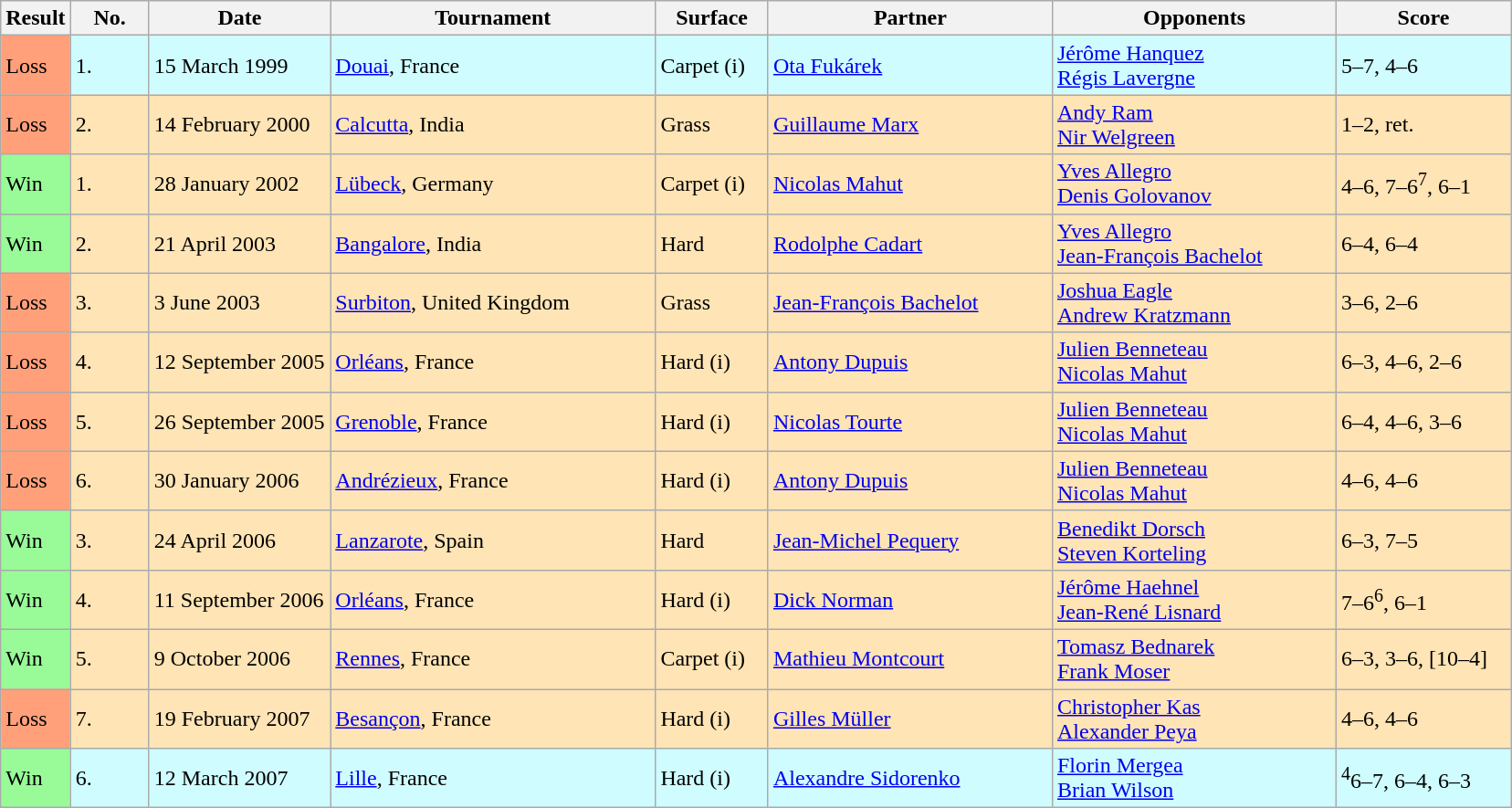<table class="sortable wikitable">
<tr>
<th width=40>Result</th>
<th width=50>No.</th>
<th width=125>Date</th>
<th width=230>Tournament</th>
<th width=75>Surface</th>
<th width=200>Partner</th>
<th width=200>Opponents</th>
<th width=120>Score</th>
</tr>
<tr bgcolor="CFFCFF">
<td style="background:#ffa07a;">Loss</td>
<td>1.</td>
<td>15 March 1999</td>
<td><a href='#'>Douai</a>, France</td>
<td>Carpet (i)</td>
<td> <a href='#'>Ota Fukárek</a></td>
<td> <a href='#'>Jérôme Hanquez</a> <br>  <a href='#'>Régis Lavergne</a></td>
<td>5–7, 4–6</td>
</tr>
<tr bgcolor="moccasin">
<td style="background:#ffa07a;">Loss</td>
<td>2.</td>
<td>14 February 2000</td>
<td><a href='#'>Calcutta</a>, India</td>
<td>Grass</td>
<td> <a href='#'>Guillaume Marx</a></td>
<td> <a href='#'>Andy Ram</a> <br>  <a href='#'>Nir Welgreen</a></td>
<td>1–2, ret.</td>
</tr>
<tr bgcolor="moccasin">
<td style="background:#98fb98;">Win</td>
<td>1.</td>
<td>28 January 2002</td>
<td><a href='#'>Lübeck</a>, Germany</td>
<td>Carpet (i)</td>
<td> <a href='#'>Nicolas Mahut</a></td>
<td> <a href='#'>Yves Allegro</a> <br>  <a href='#'>Denis Golovanov</a></td>
<td>4–6, 7–6<sup>7</sup>, 6–1</td>
</tr>
<tr bgcolor="moccasin">
<td style="background:#98fb98;">Win</td>
<td>2.</td>
<td>21 April 2003</td>
<td><a href='#'>Bangalore</a>, India</td>
<td>Hard</td>
<td> <a href='#'>Rodolphe Cadart</a></td>
<td> <a href='#'>Yves Allegro</a> <br>  <a href='#'>Jean-François Bachelot</a></td>
<td>6–4, 6–4</td>
</tr>
<tr bgcolor="moccasin">
<td style="background:#ffa07a;">Loss</td>
<td>3.</td>
<td>3 June 2003</td>
<td><a href='#'>Surbiton</a>, United Kingdom</td>
<td>Grass</td>
<td> <a href='#'>Jean-François Bachelot</a></td>
<td> <a href='#'>Joshua Eagle</a> <br>  <a href='#'>Andrew Kratzmann</a></td>
<td>3–6, 2–6</td>
</tr>
<tr bgcolor="moccasin">
<td style="background:#ffa07a;">Loss</td>
<td>4.</td>
<td>12 September 2005</td>
<td><a href='#'>Orléans</a>, France</td>
<td>Hard (i)</td>
<td> <a href='#'>Antony Dupuis</a></td>
<td> <a href='#'>Julien Benneteau</a> <br>  <a href='#'>Nicolas Mahut</a></td>
<td>6–3, 4–6, 2–6</td>
</tr>
<tr bgcolor="moccasin">
<td style="background:#ffa07a;">Loss</td>
<td>5.</td>
<td>26 September 2005</td>
<td><a href='#'>Grenoble</a>, France</td>
<td>Hard (i)</td>
<td> <a href='#'>Nicolas Tourte</a></td>
<td> <a href='#'>Julien Benneteau</a> <br>  <a href='#'>Nicolas Mahut</a></td>
<td>6–4, 4–6, 3–6</td>
</tr>
<tr bgcolor="moccasin">
<td style="background:#ffa07a;">Loss</td>
<td>6.</td>
<td>30 January 2006</td>
<td><a href='#'>Andrézieux</a>, France</td>
<td>Hard (i)</td>
<td> <a href='#'>Antony Dupuis</a></td>
<td> <a href='#'>Julien Benneteau</a> <br>  <a href='#'>Nicolas Mahut</a></td>
<td>4–6, 4–6</td>
</tr>
<tr bgcolor="moccasin">
<td style="background:#98fb98;">Win</td>
<td>3.</td>
<td>24 April 2006</td>
<td><a href='#'>Lanzarote</a>, Spain</td>
<td>Hard</td>
<td> <a href='#'>Jean-Michel Pequery</a></td>
<td> <a href='#'>Benedikt Dorsch</a>  <br>  <a href='#'>Steven Korteling</a></td>
<td>6–3, 7–5</td>
</tr>
<tr bgcolor="moccasin">
<td style="background:#98fb98;">Win</td>
<td>4.</td>
<td>11 September 2006</td>
<td><a href='#'>Orléans</a>, France</td>
<td>Hard (i)</td>
<td> <a href='#'>Dick Norman</a></td>
<td> <a href='#'>Jérôme Haehnel</a>  <br>  <a href='#'>Jean-René Lisnard</a></td>
<td>7–6<sup>6</sup>, 6–1</td>
</tr>
<tr bgcolor="moccasin">
<td style="background:#98fb98;">Win</td>
<td>5.</td>
<td>9 October 2006</td>
<td><a href='#'>Rennes</a>, France</td>
<td>Carpet (i)</td>
<td> <a href='#'>Mathieu Montcourt</a></td>
<td> <a href='#'>Tomasz Bednarek</a>  <br>  <a href='#'>Frank Moser</a></td>
<td>6–3, 3–6, [10–4]</td>
</tr>
<tr bgcolor="moccasin">
<td style="background:#ffa07a;">Loss</td>
<td>7.</td>
<td>19 February 2007</td>
<td><a href='#'>Besançon</a>, France</td>
<td>Hard (i)</td>
<td> <a href='#'>Gilles Müller</a></td>
<td> <a href='#'>Christopher Kas</a> <br>  <a href='#'>Alexander Peya</a></td>
<td>4–6, 4–6</td>
</tr>
<tr bgcolor="CFFCFF">
<td style="background:#98fb98;">Win</td>
<td>6.</td>
<td>12 March 2007</td>
<td><a href='#'>Lille</a>, France</td>
<td>Hard (i)</td>
<td> <a href='#'>Alexandre Sidorenko</a></td>
<td> <a href='#'>Florin Mergea</a>  <br>  <a href='#'>Brian Wilson</a></td>
<td><sup>4</sup>6–7, 6–4, 6–3</td>
</tr>
</table>
